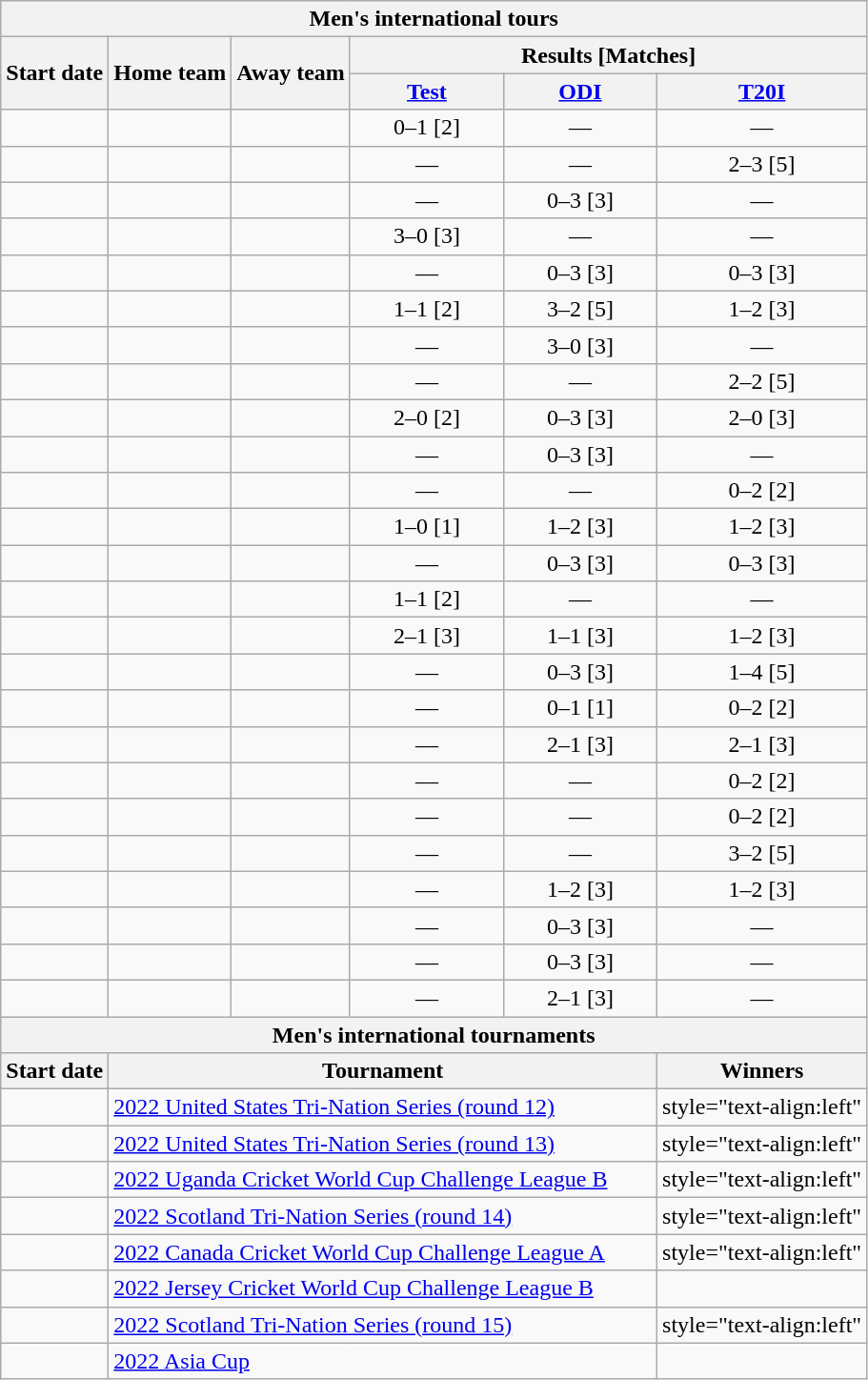<table class="wikitable ubsortable" style="text-align:center; white-space:nowrap">
<tr>
<th colspan=6>Men's international tours</th>
</tr>
<tr>
<th rowspan=2>Start date</th>
<th rowspan=2>Home team</th>
<th rowspan=2>Away team</th>
<th colspan=3>Results [Matches]</th>
</tr>
<tr>
<th width=100><a href='#'>Test</a></th>
<th width=100><a href='#'>ODI</a></th>
<th width=100><a href='#'>T20I</a></th>
</tr>
<tr>
<td style="text-align:left"><a href='#'></a></td>
<td style="text-align:left"></td>
<td style="text-align:left"></td>
<td>0–1 [2]</td>
<td>—</td>
<td>—</td>
</tr>
<tr>
<td style="text-align:left"><a href='#'></a></td>
<td style="text-align:left"></td>
<td style="text-align:left"></td>
<td>—</td>
<td>—</td>
<td>2–3 [5]</td>
</tr>
<tr>
<td style="text-align:left"><a href='#'></a></td>
<td style="text-align:left"></td>
<td style="text-align:left"></td>
<td>—</td>
<td>0–3 [3]</td>
<td>—</td>
</tr>
<tr>
<td style="text-align:left"><a href='#'></a></td>
<td style="text-align:left"></td>
<td style="text-align:left"></td>
<td>3–0 [3]</td>
<td>—</td>
<td>—</td>
</tr>
<tr>
<td style="text-align:left"><a href='#'></a></td>
<td style="text-align:left"></td>
<td style="text-align:left"></td>
<td>—</td>
<td>0–3 [3]</td>
<td>0–3 [3]</td>
</tr>
<tr>
<td style="text-align:left"><a href='#'></a></td>
<td style="text-align:left"></td>
<td style="text-align:left"></td>
<td>1–1 [2]</td>
<td>3–2 [5]</td>
<td>1–2 [3]</td>
</tr>
<tr>
<td style="text-align:left"><a href='#'></a></td>
<td style="text-align:left"></td>
<td style="text-align:left"></td>
<td>—</td>
<td>3–0 [3]</td>
<td>—</td>
</tr>
<tr>
<td style="text-align:left"><a href='#'></a></td>
<td style="text-align:left"></td>
<td style="text-align:left"></td>
<td>—</td>
<td>—</td>
<td>2–2 [5]</td>
</tr>
<tr>
<td style="text-align:left"><a href='#'></a></td>
<td style="text-align:left"></td>
<td style="text-align:left"></td>
<td>2–0 [2]</td>
<td>0–3 [3]</td>
<td>2–0 [3]</td>
</tr>
<tr>
<td style="text-align:left"><a href='#'></a></td>
<td style="text-align:left"></td>
<td style="text-align:left"></td>
<td>—</td>
<td>0–3 [3]</td>
<td>—</td>
</tr>
<tr>
<td style="text-align:left"><a href='#'></a></td>
<td style="text-align:left"></td>
<td style="text-align:left"></td>
<td>—</td>
<td>—</td>
<td>0–2 [2]</td>
</tr>
<tr>
<td style="text-align:left"><a href='#'></a></td>
<td style="text-align:left"></td>
<td style="text-align:left"></td>
<td>1–0 [1]</td>
<td>1–2 [3]</td>
<td>1–2 [3]</td>
</tr>
<tr>
<td style="text-align:left"><a href='#'></a></td>
<td style="text-align:left"></td>
<td style="text-align:left"></td>
<td>—</td>
<td>0–3 [3]</td>
<td>0–3 [3]</td>
</tr>
<tr>
<td style="text-align:left"><a href='#'></a></td>
<td style="text-align:left"></td>
<td style="text-align:left"></td>
<td>1–1 [2]</td>
<td>—</td>
<td>—</td>
</tr>
<tr>
<td style="text-align:left"><a href='#'></a></td>
<td style="text-align:left"></td>
<td style="text-align:left"></td>
<td>2–1 [3]</td>
<td>1–1 [3]</td>
<td>1–2 [3]</td>
</tr>
<tr>
<td style="text-align:left"><a href='#'></a></td>
<td style="text-align:left"> </td>
<td style="text-align:left"></td>
<td>—</td>
<td>0–3 [3]</td>
<td>1–4 [5]</td>
</tr>
<tr>
<td style="text-align:left"><a href='#'></a></td>
<td style="text-align:left"></td>
<td style="text-align:left"></td>
<td>—</td>
<td>0–1 [1]</td>
<td>0–2 [2]</td>
</tr>
<tr>
<td style="text-align:left"><a href='#'></a></td>
<td style="text-align:left"></td>
<td style="text-align:left"></td>
<td>—</td>
<td>2–1 [3]</td>
<td>2–1 [3]</td>
</tr>
<tr>
<td style="text-align:left"><a href='#'></a></td>
<td style="text-align:left"> </td>
<td style="text-align:left"></td>
<td>—</td>
<td>—</td>
<td>0–2 [2]</td>
</tr>
<tr>
<td style="text-align:left"><a href='#'></a></td>
<td style="text-align:left"></td>
<td style="text-align:left"></td>
<td>—</td>
<td>—</td>
<td>0–2 [2]</td>
</tr>
<tr>
<td style="text-align:left"><a href='#'></a></td>
<td style="text-align:left"></td>
<td style="text-align:left"></td>
<td>—</td>
<td>—</td>
<td>3–2 [5]</td>
</tr>
<tr>
<td style="text-align:left"><a href='#'></a></td>
<td style="text-align:left"></td>
<td style="text-align:left"></td>
<td>—</td>
<td>1–2 [3]</td>
<td>1–2 [3]</td>
</tr>
<tr>
<td style="text-align:left"><a href='#'></a></td>
<td style="text-align:left"></td>
<td style="text-align:left"></td>
<td>—</td>
<td>0–3 [3]</td>
<td>—</td>
</tr>
<tr>
<td style="text-align:left"><a href='#'></a></td>
<td style="text-align:left"></td>
<td style="text-align:left"></td>
<td>—</td>
<td>0–3 [3]</td>
<td>—</td>
</tr>
<tr>
<td style="text-align:left"><a href='#'></a></td>
<td style="text-align:left"></td>
<td style="text-align:left"></td>
<td>—</td>
<td>2–1 [3]</td>
<td>—</td>
</tr>
<tr>
<th colspan=6>Men's international tournaments</th>
</tr>
<tr>
<th>Start date</th>
<th colspan=4>Tournament</th>
<th>Winners</th>
</tr>
<tr>
<td style="text-align:left"><a href='#'></a></td>
<td style="text-align:left" colspan=4> <a href='#'>2022 United States Tri-Nation Series (round 12)</a></td>
<td>style="text-align:left" </td>
</tr>
<tr>
<td style="text-align:left"><a href='#'></a></td>
<td style="text-align:left" colspan=4> <a href='#'>2022 United States Tri-Nation Series (round 13)</a></td>
<td>style="text-align:left" </td>
</tr>
<tr>
<td style="text-align:left"><a href='#'></a></td>
<td style="text-align:left" colspan=4> <a href='#'>2022 Uganda Cricket World Cup Challenge League B</a></td>
<td>style="text-align:left" </td>
</tr>
<tr>
<td style="text-align:left"><a href='#'></a></td>
<td style="text-align:left" colspan=4> <a href='#'>2022 Scotland Tri-Nation Series (round 14)</a></td>
<td>style="text-align:left" </td>
</tr>
<tr>
<td style="text-align:left"><a href='#'></a></td>
<td style="text-align:left" colspan=4> <a href='#'>2022 Canada Cricket World Cup Challenge League A</a></td>
<td>style="text-align:left" </td>
</tr>
<tr>
<td style="text-align:left"><a href='#'></a></td>
<td style="text-align:left" colspan=4> <a href='#'>2022 Jersey Cricket World Cup Challenge League B</a></td>
<td></td>
</tr>
<tr>
<td style="text-align:left"><a href='#'></a></td>
<td style="text-align:left" colspan=4> <a href='#'>2022 Scotland Tri-Nation Series (round 15)</a></td>
<td>style="text-align:left" </td>
</tr>
<tr>
<td style="text-align:left"><a href='#'></a></td>
<td style="text-align:left" colspan=4> <a href='#'>2022 Asia Cup</a></td>
<td style="text-align:left"></td>
</tr>
</table>
